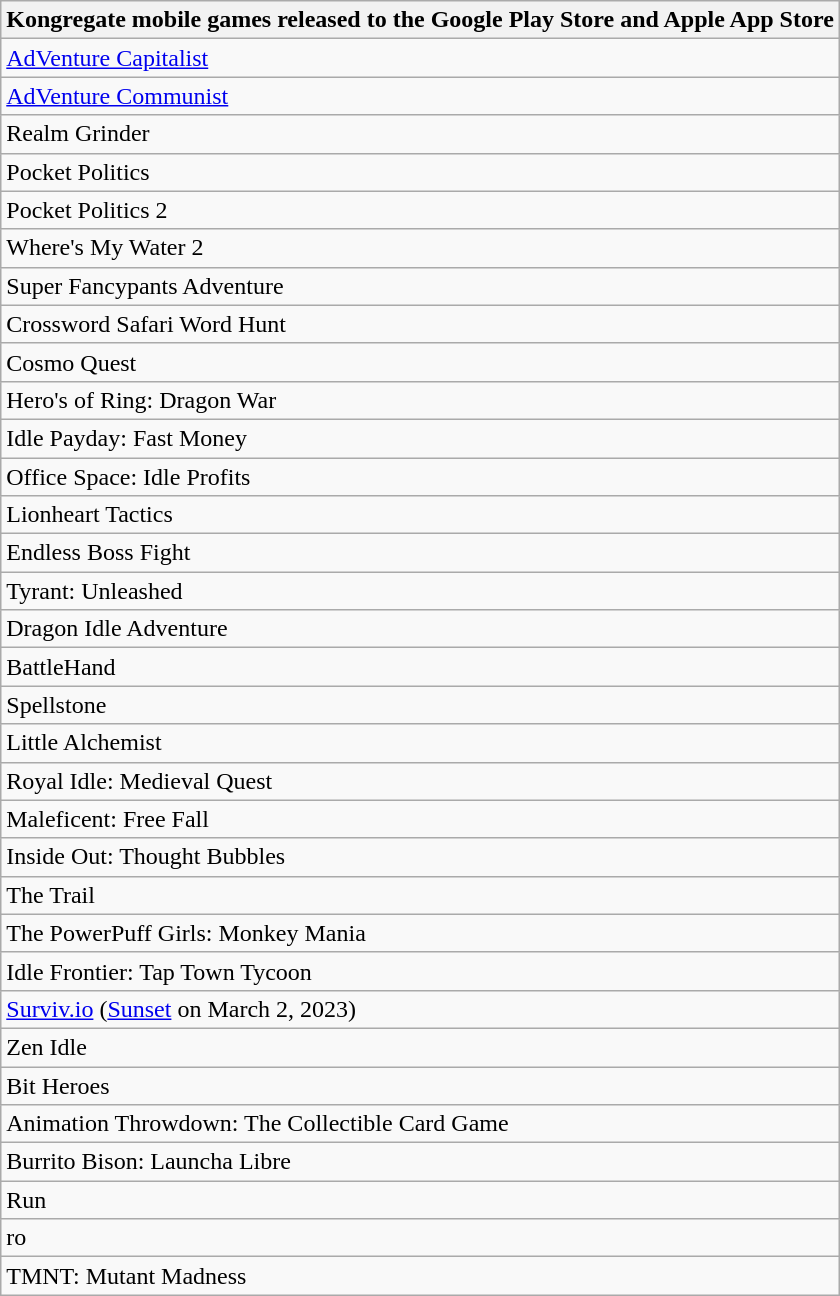<table class="wikitable sortable mw-collapsible">
<tr>
<th>Kongregate mobile games released to the Google Play Store and Apple App Store</th>
</tr>
<tr>
<td><a href='#'>AdVenture Capitalist</a></td>
</tr>
<tr>
<td><a href='#'>AdVenture Communist</a></td>
</tr>
<tr>
<td>Realm Grinder</td>
</tr>
<tr>
<td>Pocket Politics</td>
</tr>
<tr>
<td>Pocket Politics 2</td>
</tr>
<tr>
<td>Where's My Water 2</td>
</tr>
<tr>
<td>Super Fancypants Adventure</td>
</tr>
<tr>
<td>Crossword Safari Word Hunt</td>
</tr>
<tr>
<td>Cosmo Quest</td>
</tr>
<tr>
<td>Hero's of Ring: Dragon War</td>
</tr>
<tr>
<td>Idle Payday: Fast Money</td>
</tr>
<tr>
<td>Office Space: Idle Profits</td>
</tr>
<tr>
<td>Lionheart Tactics</td>
</tr>
<tr>
<td>Endless Boss Fight</td>
</tr>
<tr>
<td>Tyrant: Unleashed</td>
</tr>
<tr>
<td>Dragon Idle Adventure</td>
</tr>
<tr>
<td>BattleHand</td>
</tr>
<tr>
<td>Spellstone</td>
</tr>
<tr>
<td>Little Alchemist</td>
</tr>
<tr>
<td>Royal Idle: Medieval Quest</td>
</tr>
<tr>
<td>Maleficent: Free Fall</td>
</tr>
<tr>
<td>Inside Out: Thought Bubbles</td>
</tr>
<tr>
<td>The Trail</td>
</tr>
<tr>
<td>The PowerPuff Girls: Monkey Mania</td>
</tr>
<tr>
<td>Idle Frontier: Tap Town Tycoon</td>
</tr>
<tr>
<td><a href='#'>Surviv.io</a> (<a href='#'>Sunset</a> on March 2, 2023)</td>
</tr>
<tr>
<td>Zen Idle</td>
</tr>
<tr>
<td>Bit Heroes</td>
</tr>
<tr>
<td>Animation Throwdown: The Collectible Card Game</td>
</tr>
<tr>
<td>Burrito Bison: Launcha Libre</td>
</tr>
<tr>
<td>Run</td>
</tr>
<tr>
<td>ro</td>
</tr>
<tr>
<td>TMNT: Mutant Madness</td>
</tr>
</table>
